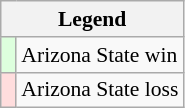<table class="wikitable" style="font-size:90%">
<tr>
<th colspan="2">Legend</th>
</tr>
<tr>
<td bgcolor=ddffdd> </td>
<td>Arizona State win</td>
</tr>
<tr>
<td bgcolor=ffdddd> </td>
<td>Arizona State loss</td>
</tr>
</table>
